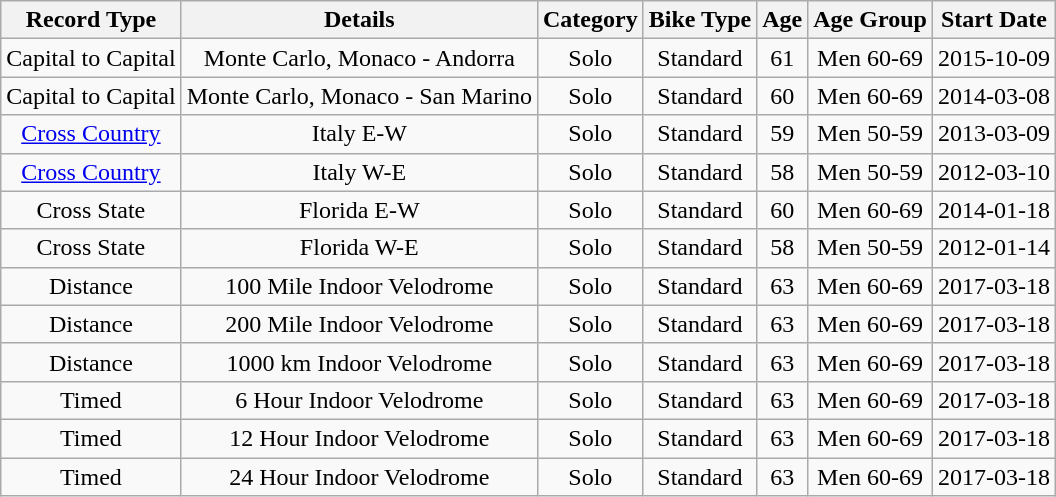<table class="wikitable sortable" style="text-align: center;">
<tr>
<th>Record Type</th>
<th>Details</th>
<th>Category</th>
<th>Bike Type</th>
<th>Age</th>
<th>Age Group</th>
<th>Start Date</th>
</tr>
<tr>
<td>Capital to Capital</td>
<td>Monte Carlo, Monaco - Andorra</td>
<td>Solo</td>
<td>Standard</td>
<td>61</td>
<td>Men 60-69</td>
<td>2015-10-09</td>
</tr>
<tr>
<td>Capital to Capital</td>
<td>Monte Carlo, Monaco - San Marino</td>
<td>Solo</td>
<td>Standard</td>
<td>60</td>
<td>Men 60-69</td>
<td>2014-03-08</td>
</tr>
<tr>
<td><a href='#'>Cross Country</a></td>
<td>Italy E-W</td>
<td>Solo</td>
<td>Standard</td>
<td>59</td>
<td>Men 50-59</td>
<td>2013-03-09</td>
</tr>
<tr>
<td><a href='#'>Cross Country</a></td>
<td>Italy W-E</td>
<td>Solo</td>
<td>Standard</td>
<td>58</td>
<td>Men 50-59</td>
<td>2012-03-10</td>
</tr>
<tr>
<td>Cross State</td>
<td>Florida E-W</td>
<td>Solo</td>
<td>Standard</td>
<td>60</td>
<td>Men 60-69</td>
<td>2014-01-18</td>
</tr>
<tr>
<td>Cross State</td>
<td>Florida W-E</td>
<td>Solo</td>
<td>Standard</td>
<td>58</td>
<td>Men 50-59</td>
<td>2012-01-14</td>
</tr>
<tr>
<td>Distance</td>
<td>100 Mile Indoor Velodrome</td>
<td>Solo</td>
<td>Standard</td>
<td>63</td>
<td>Men 60-69</td>
<td>2017-03-18</td>
</tr>
<tr>
<td>Distance</td>
<td>200 Mile Indoor Velodrome</td>
<td>Solo</td>
<td>Standard</td>
<td>63</td>
<td>Men 60-69</td>
<td>2017-03-18</td>
</tr>
<tr>
<td>Distance</td>
<td>1000 km Indoor Velodrome</td>
<td>Solo</td>
<td>Standard</td>
<td>63</td>
<td>Men 60-69</td>
<td>2017-03-18</td>
</tr>
<tr>
<td>Timed</td>
<td>6 Hour Indoor Velodrome</td>
<td>Solo</td>
<td>Standard</td>
<td>63</td>
<td>Men 60-69</td>
<td>2017-03-18</td>
</tr>
<tr>
<td>Timed</td>
<td>12 Hour Indoor Velodrome</td>
<td>Solo</td>
<td>Standard</td>
<td>63</td>
<td>Men 60-69</td>
<td>2017-03-18</td>
</tr>
<tr>
<td>Timed</td>
<td>24 Hour Indoor Velodrome</td>
<td>Solo</td>
<td>Standard</td>
<td>63</td>
<td>Men 60-69</td>
<td>2017-03-18</td>
</tr>
</table>
